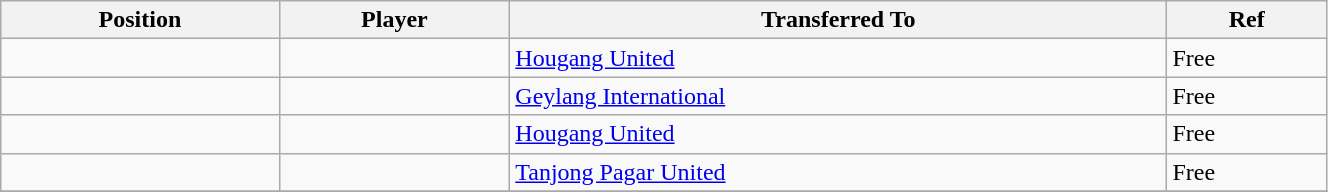<table class="wikitable sortable" style="width:70%; text-align:center; font-size:100%; text-align:left;">
<tr>
<th>Position</th>
<th>Player</th>
<th>Transferred To</th>
<th>Ref</th>
</tr>
<tr>
<td></td>
<td></td>
<td> <a href='#'>Hougang United</a></td>
<td>Free </td>
</tr>
<tr>
<td></td>
<td></td>
<td> <a href='#'>Geylang International</a></td>
<td>Free </td>
</tr>
<tr>
<td></td>
<td></td>
<td> <a href='#'>Hougang United</a></td>
<td>Free </td>
</tr>
<tr>
<td></td>
<td></td>
<td> <a href='#'>Tanjong Pagar United</a></td>
<td>Free</td>
</tr>
<tr>
</tr>
</table>
